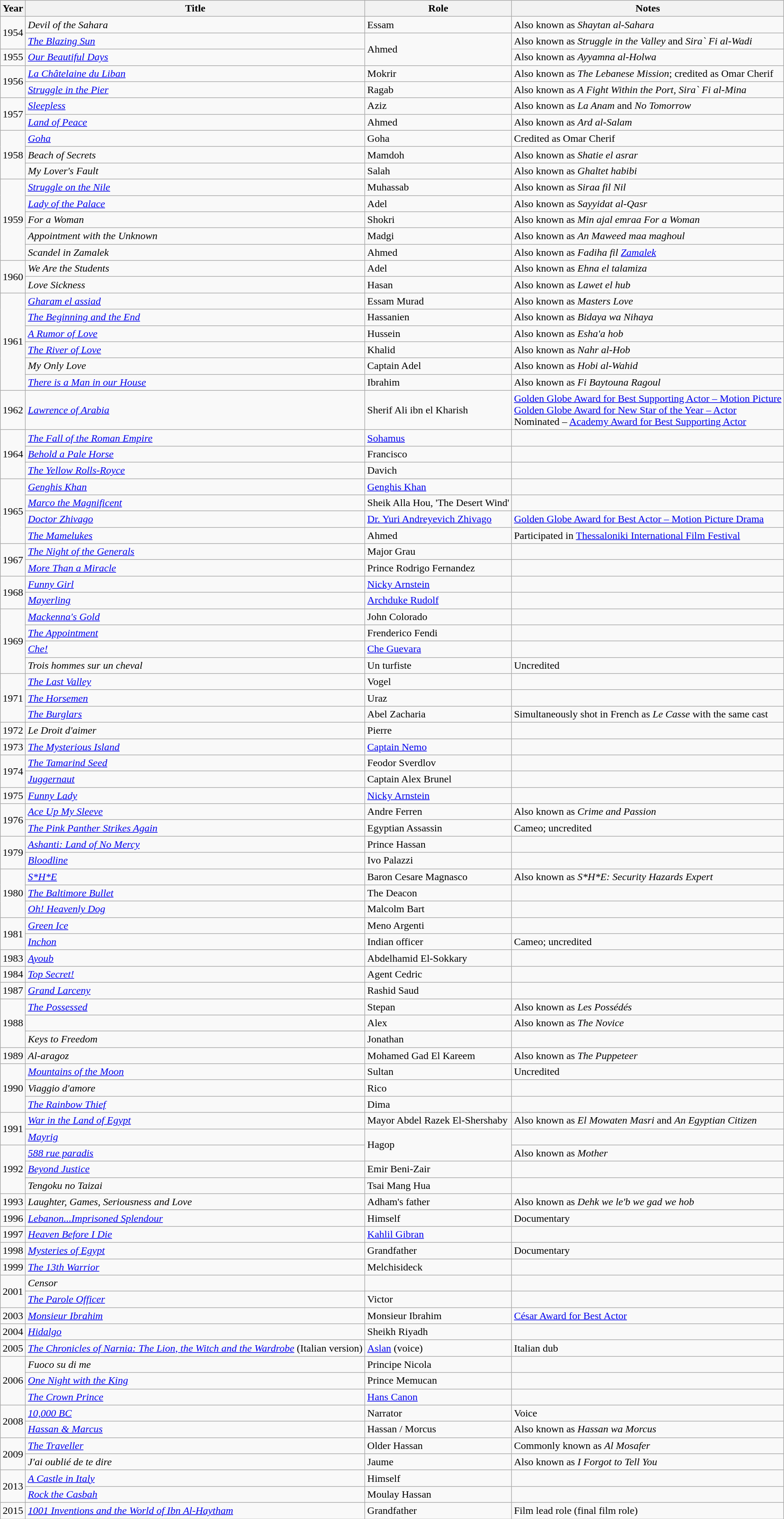<table class="wikitable sortable">
<tr>
<th>Year</th>
<th>Title</th>
<th>Role</th>
<th class="unsortable">Notes</th>
</tr>
<tr>
<td rowspan=2>1954</td>
<td><em>Devil of the Sahara</em></td>
<td>Essam</td>
<td>Also known as <em>Shaytan al-Sahara</em></td>
</tr>
<tr>
<td><em><a href='#'>The Blazing Sun</a></em></td>
<td rowspan="2">Ahmed</td>
<td>Also known as <em>Struggle in the Valley</em> and <em>Sira` Fi al-Wadi</em></td>
</tr>
<tr>
<td>1955</td>
<td><em><a href='#'>Our Beautiful Days</a></em></td>
<td>Also known as  <em>Ayyamna al-Holwa</em></td>
</tr>
<tr>
<td rowspan=2>1956</td>
<td><em><a href='#'>La Châtelaine du Liban</a></em></td>
<td>Mokrir</td>
<td>Also known as <em>The Lebanese Mission</em>; credited as Omar Cherif</td>
</tr>
<tr>
<td><em><a href='#'>Struggle in the Pier</a></em></td>
<td>Ragab</td>
<td>Also known as <em>A Fight Within the Port, Sira` Fi al-Mina</em></td>
</tr>
<tr>
<td rowspan=2>1957</td>
<td><em><a href='#'>Sleepless</a></em></td>
<td>Aziz</td>
<td>Also known as  <em>La Anam</em> and <em>No Tomorrow</em></td>
</tr>
<tr>
<td><em><a href='#'>Land of Peace</a></em></td>
<td>Ahmed</td>
<td>Also known as  <em>Ard al-Salam</em></td>
</tr>
<tr>
<td rowspan=3>1958</td>
<td><em><a href='#'>Goha</a></em></td>
<td>Goha</td>
<td>Credited as Omar Cherif</td>
</tr>
<tr>
<td><em>Beach of Secrets</em></td>
<td>Mamdoh</td>
<td>Also known as <em>Shatie el asrar</em></td>
</tr>
<tr>
<td><em>My Lover's Fault</em></td>
<td>Salah</td>
<td>Also known as <em>Ghaltet habibi</em></td>
</tr>
<tr>
<td rowspan=5>1959</td>
<td><em><a href='#'>Struggle on the Nile</a></em></td>
<td>Muhassab</td>
<td>Also known as  <em>Siraa fil Nil</em></td>
</tr>
<tr>
<td><em><a href='#'>Lady of the Palace</a></em></td>
<td>Adel</td>
<td>Also known as  <em>Sayyidat al-Qasr</em></td>
</tr>
<tr>
<td><em>For a Woman</em></td>
<td>Shokri</td>
<td>Also known as <em>Min ajal emraa For a Woman</em></td>
</tr>
<tr>
<td><em>Appointment with the Unknown</em></td>
<td>Madgi</td>
<td>Also known as <em>An Maweed maa maghoul</em></td>
</tr>
<tr>
<td><em>Scandel in Zamalek</em></td>
<td>Ahmed</td>
<td>Also known as <em>Fadiha fil <a href='#'>Zamalek</a></em></td>
</tr>
<tr>
<td rowspan=2>1960</td>
<td><em>We Are the Students</em></td>
<td>Adel</td>
<td>Also known as <em>Ehna el talamiza</em></td>
</tr>
<tr>
<td><em>Love Sickness</em></td>
<td>Hasan</td>
<td>Also known as <em>Lawet el hub</em></td>
</tr>
<tr>
<td rowspan=6>1961</td>
<td><em><a href='#'>Gharam el assiad</a></em></td>
<td>Essam Murad</td>
<td>Also known as <em>Masters Love</em></td>
</tr>
<tr>
<td><em><a href='#'>The Beginning and the End</a></em></td>
<td>Hassanien</td>
<td>Also known as <em>Bidaya wa Nihaya</em></td>
</tr>
<tr>
<td><em><a href='#'>A Rumor of Love</a></em></td>
<td>Hussein</td>
<td>Also known as <em>Esha'a hob</em></td>
</tr>
<tr>
<td><em><a href='#'>The River of Love</a></em></td>
<td>Khalid</td>
<td>Also known as <em>Nahr al-Hob</em></td>
</tr>
<tr>
<td><em>My Only Love</em></td>
<td>Captain Adel</td>
<td>Also known as <em>Hobi al-Wahid</em></td>
</tr>
<tr>
<td><em><a href='#'>There is a Man in our House</a></em></td>
<td>Ibrahim</td>
<td>Also known as <em>Fi Baytouna Ragoul</em></td>
</tr>
<tr>
<td>1962</td>
<td><em><a href='#'>Lawrence of Arabia</a></em></td>
<td>Sherif Ali ibn el Kharish</td>
<td><a href='#'>Golden Globe Award for Best Supporting Actor&nbsp;– Motion Picture</a><br><a href='#'>Golden Globe Award for New Star of the Year – Actor</a><br>Nominated – <a href='#'>Academy Award for Best Supporting Actor</a></td>
</tr>
<tr>
<td rowspan=3>1964</td>
<td><em><a href='#'>The Fall of the Roman Empire</a></em></td>
<td><a href='#'>Sohamus</a></td>
<td></td>
</tr>
<tr>
<td><em><a href='#'>Behold a Pale Horse</a></em></td>
<td>Francisco</td>
<td></td>
</tr>
<tr>
<td><em><a href='#'>The Yellow Rolls-Royce</a></em></td>
<td>Davich</td>
<td></td>
</tr>
<tr>
<td rowspan=4>1965</td>
<td><em><a href='#'>Genghis Khan</a></em></td>
<td><a href='#'>Genghis Khan</a></td>
<td></td>
</tr>
<tr>
<td><em><a href='#'>Marco the Magnificent</a></em></td>
<td>Sheik Alla Hou, 'The Desert Wind'</td>
<td></td>
</tr>
<tr>
<td><em><a href='#'>Doctor Zhivago</a></em></td>
<td><a href='#'>Dr. Yuri Andreyevich Zhivago</a></td>
<td><a href='#'>Golden Globe Award for Best Actor&nbsp;– Motion Picture Drama</a></td>
</tr>
<tr>
<td><em><a href='#'>The Mamelukes</a></em></td>
<td>Ahmed</td>
<td>Participated in <a href='#'>Thessaloniki International Film Festival</a></td>
</tr>
<tr>
<td rowspan=2>1967</td>
<td><em><a href='#'>The Night of the Generals</a></em></td>
<td>Major Grau</td>
<td></td>
</tr>
<tr>
<td><em><a href='#'>More Than a Miracle</a></em></td>
<td>Prince Rodrigo Fernandez</td>
<td></td>
</tr>
<tr>
<td rowspan=2>1968</td>
<td><em><a href='#'>Funny Girl</a></em></td>
<td><a href='#'>Nicky Arnstein</a></td>
<td></td>
</tr>
<tr>
<td><em><a href='#'>Mayerling</a></em></td>
<td><a href='#'>Archduke Rudolf</a></td>
<td></td>
</tr>
<tr>
<td rowspan=4>1969</td>
<td><em><a href='#'>Mackenna's Gold</a></em></td>
<td>John Colorado</td>
<td></td>
</tr>
<tr>
<td><em><a href='#'>The Appointment</a></em></td>
<td>Frenderico Fendi</td>
<td></td>
</tr>
<tr>
<td><em><a href='#'>Che!</a></em></td>
<td><a href='#'>Che Guevara</a></td>
<td></td>
</tr>
<tr>
<td><em>Trois hommes sur un cheval</em></td>
<td>Un turfiste</td>
<td>Uncredited</td>
</tr>
<tr>
<td rowspan=3>1971</td>
<td><em><a href='#'>The Last Valley</a></em></td>
<td>Vogel</td>
<td></td>
</tr>
<tr>
<td><em><a href='#'>The Horsemen</a></em></td>
<td>Uraz</td>
<td></td>
</tr>
<tr>
<td><em><a href='#'>The Burglars</a></em></td>
<td>Abel Zacharia</td>
<td>Simultaneously shot in French as <em>Le Casse</em> with the same cast</td>
</tr>
<tr>
<td>1972</td>
<td><em>Le Droit d'aimer</em></td>
<td>Pierre</td>
<td></td>
</tr>
<tr>
<td>1973</td>
<td><em><a href='#'>The Mysterious Island</a></em></td>
<td><a href='#'>Captain Nemo</a></td>
<td></td>
</tr>
<tr>
<td rowspan=2>1974</td>
<td><em><a href='#'>The Tamarind Seed</a></em></td>
<td>Feodor Sverdlov</td>
<td></td>
</tr>
<tr>
<td><em><a href='#'>Juggernaut</a></em></td>
<td>Captain Alex Brunel</td>
<td></td>
</tr>
<tr>
<td>1975</td>
<td><em><a href='#'>Funny Lady</a></em></td>
<td><a href='#'>Nicky Arnstein</a></td>
<td></td>
</tr>
<tr>
<td rowspan=2>1976</td>
<td><em><a href='#'>Ace Up My Sleeve</a></em></td>
<td>Andre Ferren</td>
<td>Also known as <em>Crime and Passion</em></td>
</tr>
<tr>
<td><em><a href='#'>The Pink Panther Strikes Again</a></em></td>
<td>Egyptian Assassin</td>
<td>Cameo; uncredited</td>
</tr>
<tr>
<td rowspan=2>1979</td>
<td><em><a href='#'>Ashanti: Land of No Mercy</a></em></td>
<td>Prince Hassan</td>
<td></td>
</tr>
<tr>
<td><em><a href='#'>Bloodline</a></em></td>
<td>Ivo Palazzi</td>
<td></td>
</tr>
<tr>
<td rowspan=3>1980</td>
<td><em><a href='#'>S*H*E</a></em></td>
<td>Baron Cesare Magnasco</td>
<td>Also known as <em>S*H*E: Security Hazards Expert</em></td>
</tr>
<tr>
<td><em><a href='#'>The Baltimore Bullet</a></em></td>
<td>The Deacon</td>
<td></td>
</tr>
<tr>
<td><em><a href='#'>Oh! Heavenly Dog</a></em></td>
<td>Malcolm Bart</td>
<td></td>
</tr>
<tr>
<td rowspan=2>1981</td>
<td><em><a href='#'>Green Ice</a></em></td>
<td>Meno Argenti</td>
<td></td>
</tr>
<tr>
<td><em><a href='#'>Inchon</a></em></td>
<td>Indian officer</td>
<td>Cameo; uncredited</td>
</tr>
<tr>
<td>1983</td>
<td><em><a href='#'>Ayoub</a></em></td>
<td>Abdelhamid El-Sokkary</td>
<td></td>
</tr>
<tr>
<td>1984</td>
<td><em><a href='#'>Top Secret!</a></em></td>
<td>Agent Cedric</td>
<td></td>
</tr>
<tr>
<td>1987</td>
<td><em><a href='#'>Grand Larceny</a></em></td>
<td>Rashid Saud</td>
<td></td>
</tr>
<tr>
<td rowspan=3>1988</td>
<td><em><a href='#'>The Possessed</a></em></td>
<td>Stepan</td>
<td>Also known as <em>Les Possédés</em></td>
</tr>
<tr>
<td><em></em></td>
<td>Alex</td>
<td>Also known as <em>The Novice</em></td>
</tr>
<tr>
<td><em>Keys to Freedom</em></td>
<td>Jonathan</td>
<td></td>
</tr>
<tr>
<td>1989</td>
<td><em>Al-aragoz </em></td>
<td>Mohamed Gad El Kareem</td>
<td>Also known as <em>The Puppeteer</em></td>
</tr>
<tr>
<td rowspan=3>1990</td>
<td><em><a href='#'>Mountains of the Moon</a></em></td>
<td>Sultan</td>
<td>Uncredited</td>
</tr>
<tr>
<td><em>Viaggio d'amore</em></td>
<td>Rico</td>
<td></td>
</tr>
<tr>
<td><em><a href='#'>The Rainbow Thief</a></em></td>
<td>Dima</td>
<td></td>
</tr>
<tr>
<td rowspan=2>1991</td>
<td><em><a href='#'>War in the Land of Egypt</a></em></td>
<td>Mayor Abdel Razek El-Shershaby</td>
<td>Also known as <em>El Mowaten Masri</em> and <em>An Egyptian Citizen</em></td>
</tr>
<tr>
<td><em><a href='#'>Mayrig</a></em></td>
<td rowspan="2">Hagop</td>
<td></td>
</tr>
<tr>
<td rowspan=3>1992</td>
<td><em><a href='#'>588 rue paradis</a></em></td>
<td>Also known as <em>Mother</em></td>
</tr>
<tr>
<td><em><a href='#'>Beyond Justice</a></em></td>
<td>Emir Beni-Zair</td>
<td></td>
</tr>
<tr>
<td><em>Tengoku no Taizai</em></td>
<td>Tsai Mang Hua</td>
<td></td>
</tr>
<tr>
<td>1993</td>
<td><em>Laughter, Games, Seriousness and Love</em></td>
<td>Adham's father</td>
<td>Also known as <em>Dehk we le'b we gad we hob</em></td>
</tr>
<tr>
<td>1996</td>
<td><em><a href='#'>Lebanon...Imprisoned Splendour</a></em></td>
<td>Himself</td>
<td>Documentary</td>
</tr>
<tr>
<td>1997</td>
<td><em><a href='#'>Heaven Before I Die</a></em></td>
<td><a href='#'>Kahlil Gibran</a></td>
<td></td>
</tr>
<tr>
<td>1998</td>
<td><em><a href='#'>Mysteries of Egypt</a></em></td>
<td>Grandfather</td>
<td>Documentary</td>
</tr>
<tr>
<td>1999</td>
<td><em><a href='#'>The 13th Warrior</a></em></td>
<td>Melchisideck</td>
<td></td>
</tr>
<tr>
<td rowspan=2>2001</td>
<td><em>Censor</em></td>
<td></td>
<td></td>
</tr>
<tr>
<td><em><a href='#'>The Parole Officer</a></em></td>
<td>Victor</td>
<td></td>
</tr>
<tr>
<td>2003</td>
<td><em><a href='#'>Monsieur Ibrahim</a></em></td>
<td>Monsieur Ibrahim</td>
<td><a href='#'>César Award for Best Actor</a></td>
</tr>
<tr>
<td>2004</td>
<td><em><a href='#'>Hidalgo</a></em></td>
<td>Sheikh Riyadh</td>
<td></td>
</tr>
<tr>
<td>2005</td>
<td><em><a href='#'>The Chronicles of Narnia: The Lion, the Witch and the Wardrobe</a></em> (Italian version)</td>
<td><a href='#'>Aslan</a> (voice)</td>
<td>Italian dub</td>
</tr>
<tr>
<td rowspan="3">2006</td>
<td><em>Fuoco su di me</em></td>
<td>Principe Nicola</td>
<td></td>
</tr>
<tr>
<td><em><a href='#'>One Night with the King</a></em></td>
<td>Prince Memucan</td>
<td></td>
</tr>
<tr>
<td><a href='#'><em>The Crown Prince</em></a></td>
<td><a href='#'>Hans Canon</a></td>
<td></td>
</tr>
<tr>
<td rowspan=2>2008</td>
<td><em><a href='#'>10,000 BC</a></em></td>
<td>Narrator</td>
<td>Voice</td>
</tr>
<tr>
<td><em><a href='#'>Hassan & Marcus</a></em></td>
<td>Hassan / Morcus</td>
<td>Also known as <em>Hassan wa Morcus</em></td>
</tr>
<tr>
<td rowspan=2>2009</td>
<td><em><a href='#'>The Traveller</a></em></td>
<td>Older Hassan</td>
<td>Commonly known as <em>Al Mosafer</em></td>
</tr>
<tr>
<td><em>J'ai oublié de te dire</em></td>
<td>Jaume</td>
<td>Also known as <em>I Forgot to Tell You</em></td>
</tr>
<tr>
<td rowspan=2>2013</td>
<td><em><a href='#'>A Castle in Italy</a></em></td>
<td>Himself</td>
<td></td>
</tr>
<tr>
<td><em><a href='#'>Rock the Casbah</a></em></td>
<td>Moulay Hassan</td>
<td></td>
</tr>
<tr>
<td>2015</td>
<td><em><a href='#'>1001 Inventions and the World of Ibn Al-Haytham</a></em></td>
<td>Grandfather</td>
<td>Film lead role (final film role)</td>
</tr>
</table>
